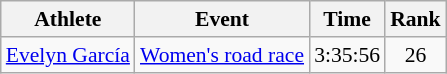<table class="wikitable" style="font-size:90%">
<tr>
<th>Athlete</th>
<th>Event</th>
<th>Time</th>
<th>Rank</th>
</tr>
<tr align=center>
<td align=left><a href='#'>Evelyn García</a></td>
<td align=left><a href='#'>Women's road race</a></td>
<td>3:35:56</td>
<td>26</td>
</tr>
</table>
